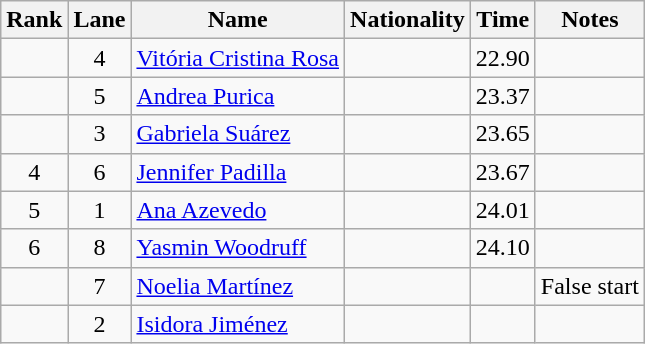<table class="wikitable sortable" style="text-align:center">
<tr>
<th>Rank</th>
<th>Lane</th>
<th>Name</th>
<th>Nationality</th>
<th>Time</th>
<th>Notes</th>
</tr>
<tr>
<td></td>
<td>4</td>
<td align=left><a href='#'>Vitória Cristina Rosa</a></td>
<td align=left></td>
<td>22.90</td>
<td></td>
</tr>
<tr>
<td></td>
<td>5</td>
<td align=left><a href='#'>Andrea Purica</a></td>
<td align=left></td>
<td>23.37</td>
<td></td>
</tr>
<tr>
<td></td>
<td>3</td>
<td align=left><a href='#'>Gabriela Suárez</a></td>
<td align=left></td>
<td>23.65</td>
<td></td>
</tr>
<tr>
<td>4</td>
<td>6</td>
<td align=left><a href='#'>Jennifer Padilla</a></td>
<td align=left></td>
<td>23.67</td>
<td></td>
</tr>
<tr>
<td>5</td>
<td>1</td>
<td align=left><a href='#'>Ana Azevedo</a></td>
<td align=left></td>
<td>24.01</td>
<td></td>
</tr>
<tr>
<td>6</td>
<td>8</td>
<td align=left><a href='#'>Yasmin Woodruff</a></td>
<td align=left></td>
<td>24.10</td>
<td></td>
</tr>
<tr>
<td></td>
<td>7</td>
<td align=left><a href='#'>Noelia Martínez</a></td>
<td align=left></td>
<td></td>
<td>False start</td>
</tr>
<tr>
<td></td>
<td>2</td>
<td align=left><a href='#'>Isidora Jiménez</a></td>
<td align=left></td>
<td></td>
<td></td>
</tr>
</table>
